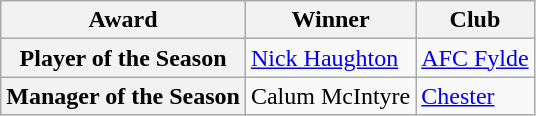<table class="wikitable">
<tr>
<th>Award</th>
<th>Winner</th>
<th>Club</th>
</tr>
<tr>
<th>Player of the Season</th>
<td> <a href='#'>Nick Haughton</a></td>
<td><a href='#'>AFC Fylde</a></td>
</tr>
<tr>
<th>Manager of the Season</th>
<td> Calum McIntyre</td>
<td><a href='#'>Chester</a></td>
</tr>
</table>
